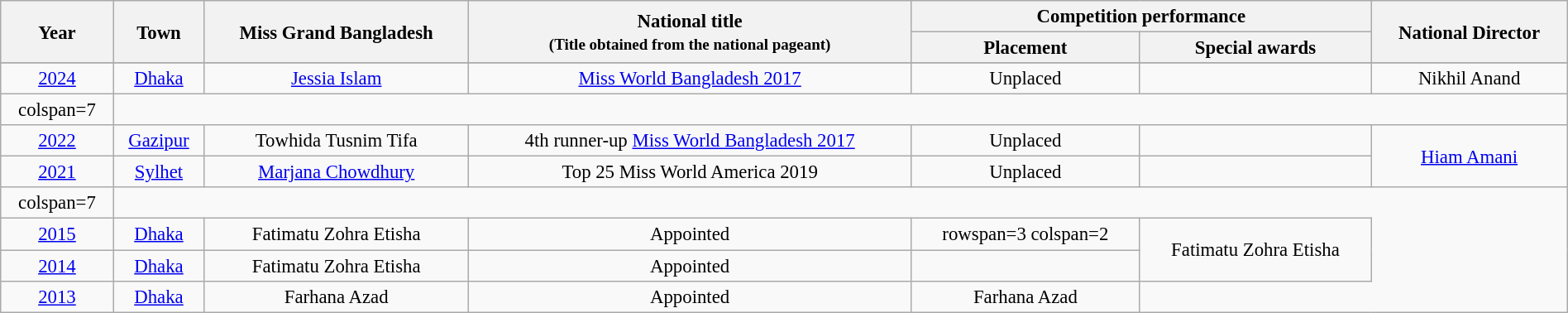<table class="wikitable" style="font-size: 95%; text-align:center; width:100%">
<tr>
<th rowspan=2>Year</th>
<th rowspan=2>Town</th>
<th rowspan=2>Miss Grand Bangladesh</th>
<th rowspan=2>National title<br><small>(Title obtained from the national pageant)</small></th>
<th colspan=2>Competition performance</th>
<th rowspan=2>National Director</th>
</tr>
<tr>
<th>Placement</th>
<th>Special awards</th>
</tr>
<tr>
</tr>
<tr>
<td><a href='#'>2024</a></td>
<td><a href='#'>Dhaka</a></td>
<td><a href='#'>Jessia Islam</a></td>
<td><a href='#'>Miss World Bangladesh 2017</a></td>
<td>Unplaced</td>
<td></td>
<td>Nikhil Anand</td>
</tr>
<tr>
<td>colspan=7</td>
</tr>
<tr>
<td><a href='#'>2022</a></td>
<td><a href='#'>Gazipur</a></td>
<td>Towhida Tusnim Tifa</td>
<td>4th runner-up <a href='#'>Miss World Bangladesh 2017</a></td>
<td>Unplaced</td>
<td></td>
<td rowspan=2><a href='#'>Hiam Amani</a></td>
</tr>
<tr>
<td><a href='#'>2021</a></td>
<td><a href='#'>Sylhet</a></td>
<td><a href='#'>Marjana Chowdhury</a></td>
<td>Top 25 Miss World America 2019</td>
<td>Unplaced</td>
<td></td>
</tr>
<tr>
<td>colspan=7</td>
</tr>
<tr>
<td><a href='#'>2015</a></td>
<td><a href='#'>Dhaka</a></td>
<td>Fatimatu Zohra Etisha</td>
<td>Appointed</td>
<td>rowspan=3 colspan=2 </td>
<td rowspan=2>Fatimatu Zohra Etisha</td>
</tr>
<tr>
<td><a href='#'>2014</a></td>
<td><a href='#'>Dhaka</a></td>
<td>Fatimatu Zohra Etisha</td>
<td>Appointed</td>
</tr>
<tr>
<td><a href='#'>2013</a></td>
<td><a href='#'>Dhaka</a></td>
<td>Farhana Azad</td>
<td>Appointed</td>
<td>Farhana Azad</td>
</tr>
</table>
